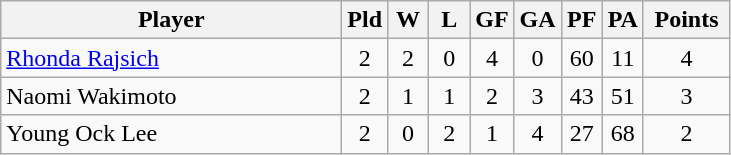<table class=wikitable style="text-align:center">
<tr>
<th width=220>Player</th>
<th width=20>Pld</th>
<th width=20>W</th>
<th width=20>L</th>
<th width=20>GF</th>
<th width=20>GA</th>
<th width=20>PF</th>
<th width=20>PA</th>
<th width=50>Points</th>
</tr>
<tr>
<td align=left> <a href='#'>Rhonda Rajsich</a></td>
<td>2</td>
<td>2</td>
<td>0</td>
<td>4</td>
<td>0</td>
<td>60</td>
<td>11</td>
<td>4</td>
</tr>
<tr>
<td align=left> Naomi Wakimoto</td>
<td>2</td>
<td>1</td>
<td>1</td>
<td>2</td>
<td>3</td>
<td>43</td>
<td>51</td>
<td>3</td>
</tr>
<tr>
<td align=left> Young Ock Lee</td>
<td>2</td>
<td>0</td>
<td>2</td>
<td>1</td>
<td>4</td>
<td>27</td>
<td>68</td>
<td>2</td>
</tr>
</table>
